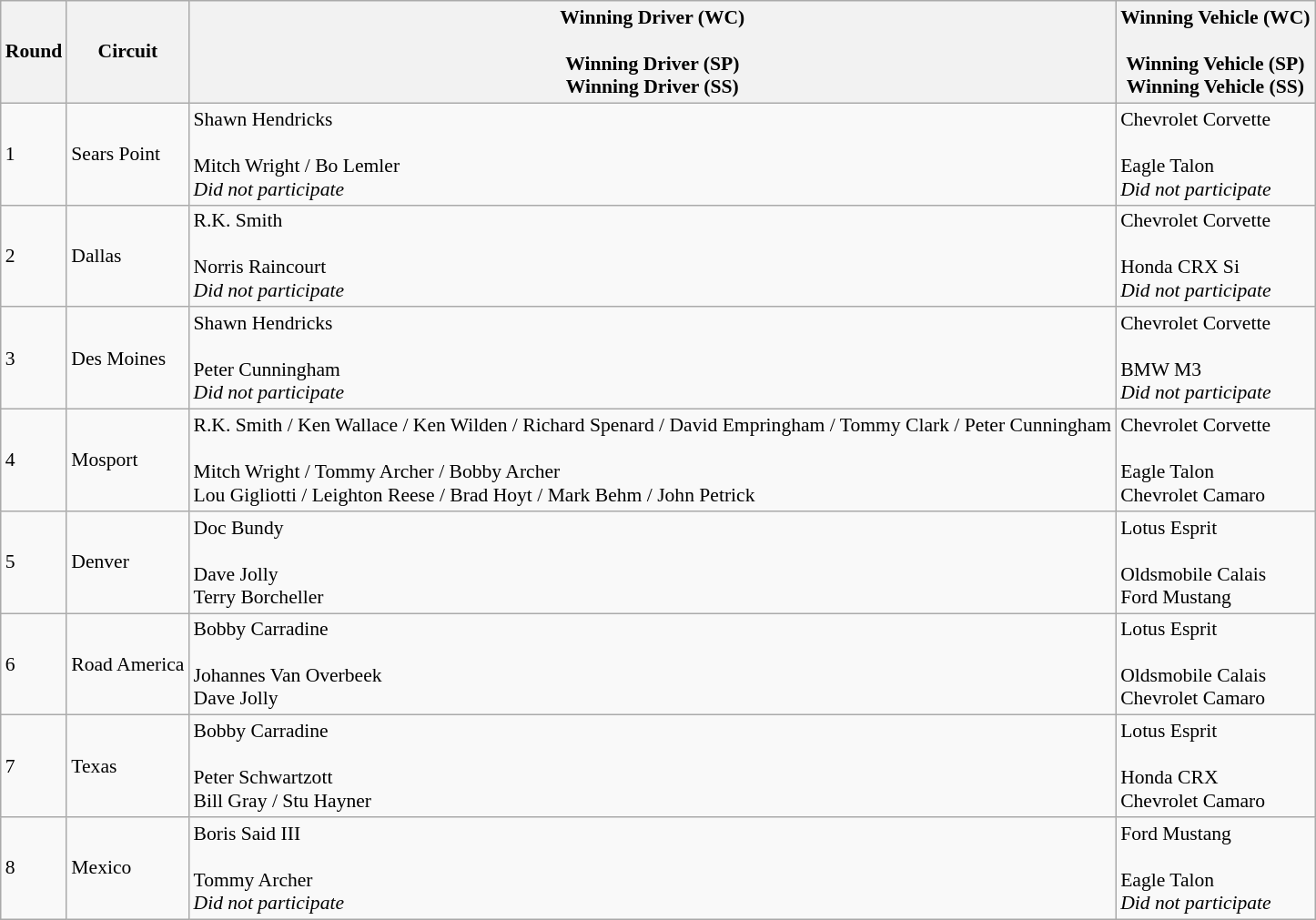<table class="wikitable" style="font-size: 90%;">
<tr>
<th>Round</th>
<th>Circuit</th>
<th>Winning Driver (WC)<br><br>Winning Driver (SP)<br>
Winning Driver (SS)<br></th>
<th>Winning Vehicle (WC)<br><br>Winning Vehicle (SP)<br>
Winning Vehicle (SS)<br></th>
</tr>
<tr>
<td>1</td>
<td>Sears Point</td>
<td>Shawn Hendricks<br><br> Mitch Wright /  Bo Lemler<br>
<em>Did not participate</em><br></td>
<td>Chevrolet Corvette<br><br>Eagle Talon<br>
<em>Did not participate</em><br></td>
</tr>
<tr>
<td>2</td>
<td>Dallas</td>
<td>R.K. Smith<br><br>Norris Raincourt<br>
<em>Did not participate</em><br></td>
<td>Chevrolet Corvette<br><br>Honda CRX Si<br>
<em>Did not participate</em></td>
</tr>
<tr>
<td>3</td>
<td>Des Moines</td>
<td>Shawn Hendricks<br><br>Peter Cunningham<br>
<em>Did not participate</em><br></td>
<td>Chevrolet Corvette<br><br>BMW M3<br>
<em>Did not participate</em></td>
</tr>
<tr>
<td>4</td>
<td>Mosport</td>
<td>R.K. Smith /  Ken Wallace /  Ken Wilden /  Richard Spenard /  David Empringham /  Tommy Clark /  Peter Cunningham<br><br> Mitch Wright /  Tommy Archer /  Bobby Archer<br>
 Lou Gigliotti /  Leighton Reese /  Brad Hoyt /  Mark Behm /  John Petrick<br></td>
<td>Chevrolet Corvette<br><br>Eagle Talon<br>
Chevrolet Camaro<br></td>
</tr>
<tr>
<td>5</td>
<td>Denver</td>
<td> Doc Bundy<br><br> Dave Jolly<br>
 Terry Borcheller</td>
<td>Lotus Esprit<br><br>Oldsmobile Calais<br>
Ford Mustang<br></td>
</tr>
<tr>
<td>6</td>
<td>Road America</td>
<td> Bobby Carradine<br><br>Johannes Van Overbeek<br>
Dave Jolly<br></td>
<td>Lotus Esprit<br><br>Oldsmobile Calais<br>
Chevrolet Camaro<br></td>
</tr>
<tr>
<td>7</td>
<td>Texas</td>
<td>Bobby Carradine<br><br>Peter Schwartzott<br>
Bill Gray /  Stu Hayner<br></td>
<td>Lotus Esprit<br><br>Honda CRX<br>
Chevrolet Camaro<br></td>
</tr>
<tr>
<td>8</td>
<td>Mexico</td>
<td> Boris Said III<br><br> Tommy Archer<br>
<em>Did not participate</em></td>
<td>Ford Mustang<br><br>Eagle Talon<br>
<em>Did not participate</em></td>
</tr>
</table>
